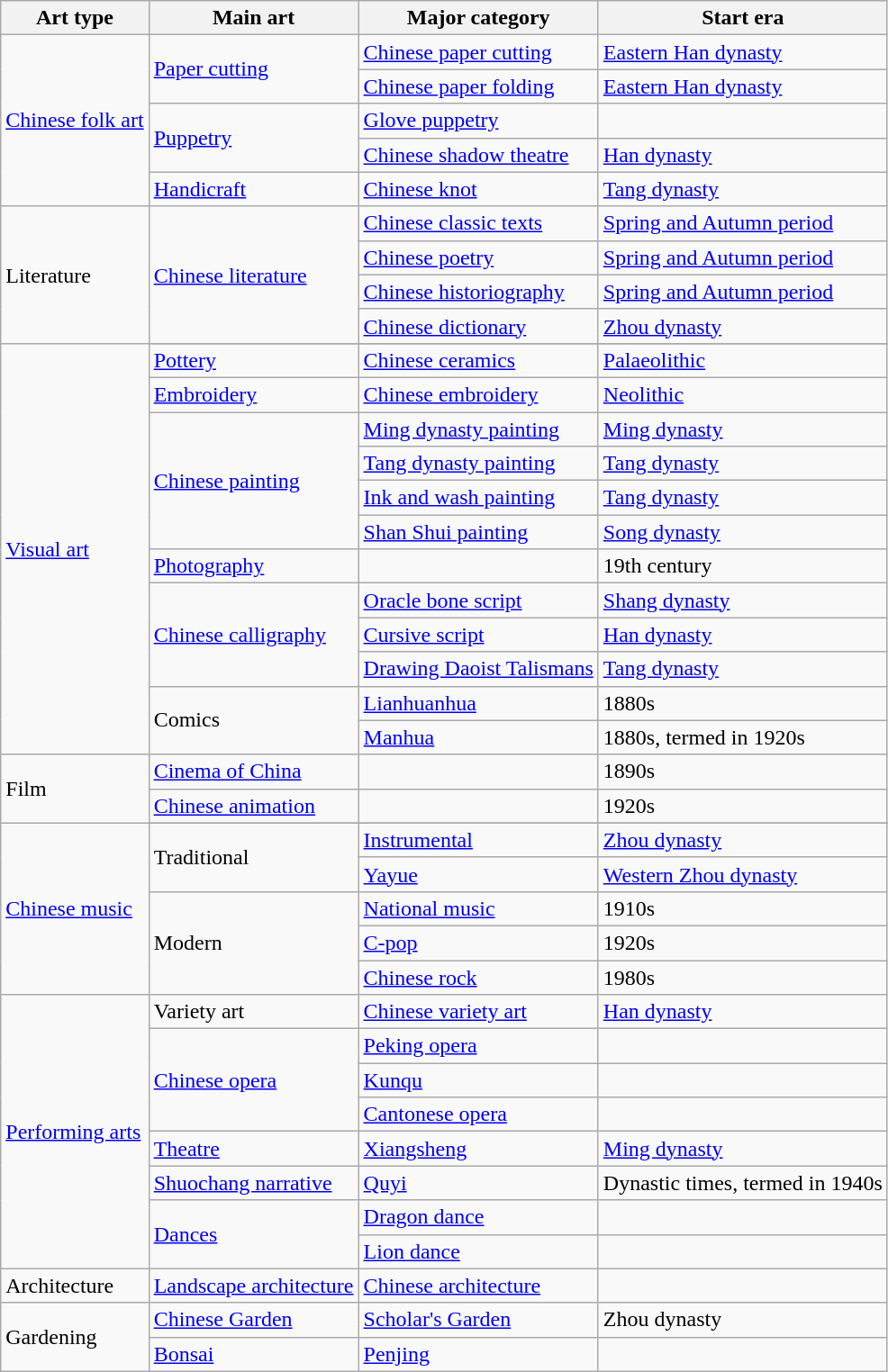<table class="wikitable">
<tr>
<th>Art type</th>
<th>Main art</th>
<th>Major category</th>
<th>Start era</th>
</tr>
<tr>
<td rowspan="5"><a href='#'>Chinese folk art</a></td>
<td rowspan="2"><a href='#'>Paper cutting</a></td>
<td><a href='#'>Chinese paper cutting</a></td>
<td><a href='#'>Eastern Han dynasty</a></td>
</tr>
<tr>
<td><a href='#'>Chinese paper folding</a></td>
<td><a href='#'>Eastern Han dynasty</a></td>
</tr>
<tr>
<td rowspan="2"><a href='#'>Puppetry</a></td>
<td><a href='#'>Glove puppetry</a></td>
<td></td>
</tr>
<tr>
<td><a href='#'>Chinese shadow theatre</a></td>
<td><a href='#'>Han dynasty</a></td>
</tr>
<tr>
<td><a href='#'>Handicraft</a></td>
<td><a href='#'>Chinese knot</a></td>
<td><a href='#'>Tang dynasty</a></td>
</tr>
<tr>
<td rowspan="4">Literature</td>
<td rowspan="4"><a href='#'>Chinese literature</a></td>
<td><a href='#'>Chinese classic texts</a></td>
<td><a href='#'>Spring and Autumn period</a></td>
</tr>
<tr>
<td><a href='#'>Chinese poetry</a></td>
<td><a href='#'>Spring and Autumn period</a></td>
</tr>
<tr>
<td><a href='#'>Chinese historiography</a></td>
<td><a href='#'>Spring and Autumn period</a></td>
</tr>
<tr>
<td><a href='#'>Chinese dictionary</a></td>
<td><a href='#'>Zhou dynasty</a></td>
</tr>
<tr>
<td rowspan="13"><a href='#'>Visual art</a></td>
</tr>
<tr>
<td><a href='#'>Pottery</a></td>
<td><a href='#'>Chinese ceramics</a></td>
<td><a href='#'>Palaeolithic</a></td>
</tr>
<tr>
<td><a href='#'>Embroidery</a></td>
<td><a href='#'>Chinese embroidery</a></td>
<td><a href='#'>Neolithic</a></td>
</tr>
<tr>
<td rowspan="4"><a href='#'>Chinese painting</a></td>
<td><a href='#'>Ming dynasty painting</a></td>
<td><a href='#'>Ming dynasty</a></td>
</tr>
<tr>
<td><a href='#'>Tang dynasty painting</a></td>
<td><a href='#'>Tang dynasty</a></td>
</tr>
<tr>
<td><a href='#'>Ink and wash painting</a></td>
<td><a href='#'>Tang dynasty</a></td>
</tr>
<tr>
<td><a href='#'>Shan Shui painting</a></td>
<td><a href='#'>Song dynasty</a></td>
</tr>
<tr>
<td rowspan="1"><a href='#'>Photography</a></td>
<td></td>
<td>19th century</td>
</tr>
<tr>
<td rowspan="3"><a href='#'>Chinese calligraphy</a></td>
<td><a href='#'>Oracle bone script</a></td>
<td><a href='#'>Shang dynasty</a></td>
</tr>
<tr>
<td><a href='#'>Cursive script</a></td>
<td><a href='#'>Han dynasty</a></td>
</tr>
<tr>
<td><a href='#'>Drawing Daoist Talismans</a></td>
<td><a href='#'>Tang dynasty</a></td>
</tr>
<tr>
<td rowspan="2">Comics</td>
<td><a href='#'>Lianhuanhua</a></td>
<td>1880s</td>
</tr>
<tr>
<td><a href='#'>Manhua</a></td>
<td>1880s, termed in 1920s</td>
</tr>
<tr>
<td rowspan="2">Film</td>
<td><a href='#'>Cinema of China</a></td>
<td></td>
<td>1890s</td>
</tr>
<tr>
<td><a href='#'>Chinese animation</a></td>
<td></td>
<td>1920s</td>
</tr>
<tr>
<td rowspan="6"><a href='#'>Chinese music</a></td>
</tr>
<tr>
<td rowspan="2">Traditional</td>
<td><a href='#'>Instrumental</a></td>
<td><a href='#'>Zhou dynasty</a></td>
</tr>
<tr>
<td><a href='#'>Yayue</a></td>
<td><a href='#'>Western Zhou dynasty</a></td>
</tr>
<tr>
<td rowspan="3">Modern</td>
<td><a href='#'>National music</a></td>
<td>1910s</td>
</tr>
<tr>
<td><a href='#'>C-pop</a></td>
<td>1920s</td>
</tr>
<tr>
<td><a href='#'>Chinese rock</a></td>
<td>1980s</td>
</tr>
<tr>
<td rowspan="8"><a href='#'>Performing arts</a></td>
<td>Variety art</td>
<td><a href='#'>Chinese variety art</a></td>
<td><a href='#'>Han dynasty</a></td>
</tr>
<tr>
<td rowspan="3"><a href='#'>Chinese opera</a></td>
<td><a href='#'>Peking opera</a></td>
<td></td>
</tr>
<tr>
<td><a href='#'>Kunqu</a></td>
<td></td>
</tr>
<tr>
<td><a href='#'>Cantonese opera</a></td>
<td></td>
</tr>
<tr>
<td><a href='#'>Theatre</a></td>
<td><a href='#'>Xiangsheng</a></td>
<td><a href='#'>Ming dynasty</a></td>
</tr>
<tr>
<td><a href='#'>Shuochang narrative</a></td>
<td><a href='#'>Quyi</a></td>
<td>Dynastic times, termed in 1940s</td>
</tr>
<tr>
<td rowspan = "2"><a href='#'>Dances</a></td>
<td><a href='#'>Dragon dance</a></td>
<td></td>
</tr>
<tr>
<td><a href='#'>Lion dance</a></td>
<td></td>
</tr>
<tr>
<td>Architecture</td>
<td><a href='#'>Landscape architecture</a></td>
<td><a href='#'>Chinese architecture</a></td>
<td></td>
</tr>
<tr>
<td rowspan="2">Gardening</td>
<td><a href='#'>Chinese Garden</a></td>
<td><a href='#'>Scholar's Garden</a></td>
<td>Zhou dynasty</td>
</tr>
<tr>
<td><a href='#'>Bonsai</a></td>
<td><a href='#'>Penjing</a></td>
<td></td>
</tr>
</table>
